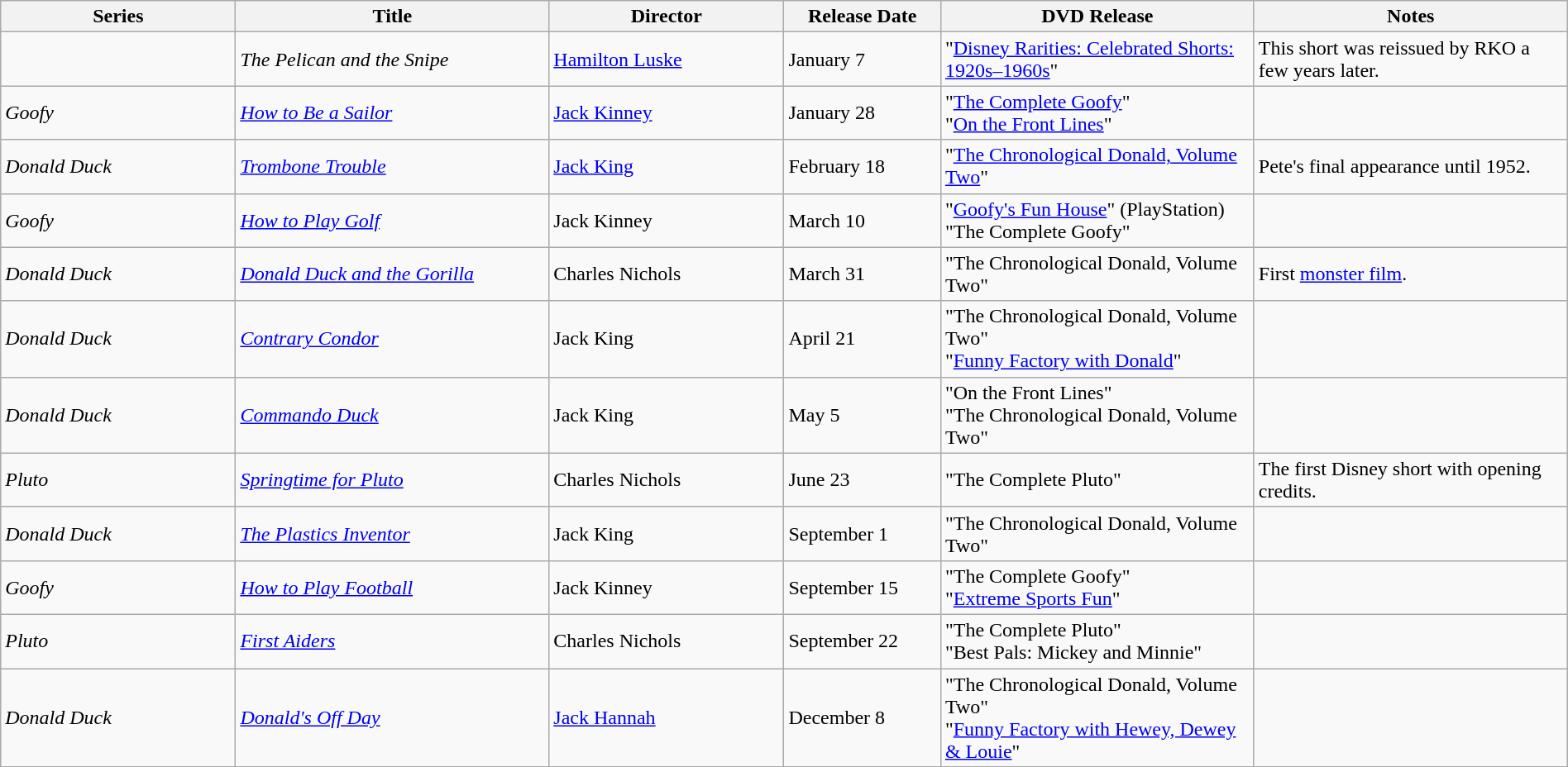<table class="wikitable" style="width:100%;">
<tr>
<th style="width:15%;">Series</th>
<th style="width:20%;">Title</th>
<th style="width:15%;">Director</th>
<th style="width:10%;">Release Date</th>
<th style="width:20%;">DVD Release</th>
<th style="width:20%;">Notes</th>
</tr>
<tr>
<td></td>
<td><em>The Pelican and the Snipe</em></td>
<td><a href='#'>Hamilton Luske</a></td>
<td>January 7</td>
<td>"<a href='#'>Disney Rarities: Celebrated Shorts: 1920s–1960s</a>"</td>
<td>This short was reissued by RKO a few years later.</td>
</tr>
<tr>
<td><em>Goofy</em></td>
<td><em><a href='#'>How to Be a Sailor</a></em></td>
<td><a href='#'>Jack Kinney</a></td>
<td>January 28</td>
<td>"<a href='#'>The Complete Goofy</a>" <br>"<a href='#'>On the Front Lines</a>"</td>
<td></td>
</tr>
<tr>
<td><em>Donald Duck</em></td>
<td><em><a href='#'>Trombone Trouble</a></em></td>
<td><a href='#'>Jack King</a></td>
<td>February 18</td>
<td>"<a href='#'>The Chronological Donald, Volume Two</a>"</td>
<td>Pete's final appearance until 1952.</td>
</tr>
<tr>
<td><em>Goofy</em></td>
<td><em><a href='#'>How to Play Golf</a></em></td>
<td>Jack Kinney</td>
<td>March 10</td>
<td>"<a href='#'>Goofy's Fun House</a>" (PlayStation) <br> "The Complete Goofy"</td>
<td></td>
</tr>
<tr>
<td><em>Donald Duck</em></td>
<td><em><a href='#'>Donald Duck and the Gorilla</a></em></td>
<td>Charles Nichols</td>
<td>March 31</td>
<td>"The Chronological Donald, Volume Two"</td>
<td>First <a href='#'>monster film</a>.</td>
</tr>
<tr>
<td><em>Donald Duck</em></td>
<td><em><a href='#'>Contrary Condor</a></em></td>
<td>Jack King</td>
<td>April 21</td>
<td>"The Chronological Donald, Volume Two" <br>"<a href='#'>Funny Factory with Donald</a>"</td>
<td></td>
</tr>
<tr>
<td><em>Donald Duck</em></td>
<td><em><a href='#'>Commando Duck</a></em></td>
<td>Jack King</td>
<td>May 5</td>
<td>"On the Front Lines" <br>"The Chronological Donald, Volume Two"</td>
<td></td>
</tr>
<tr>
<td><em>Pluto</em></td>
<td><em><a href='#'>Springtime for Pluto</a></em></td>
<td>Charles Nichols</td>
<td>June 23</td>
<td>"The Complete Pluto"</td>
<td>The first Disney short with opening credits.</td>
</tr>
<tr>
<td><em>Donald Duck</em></td>
<td><em><a href='#'>The Plastics Inventor</a></em></td>
<td>Jack King</td>
<td>September 1</td>
<td>"The Chronological Donald, Volume Two"</td>
<td></td>
</tr>
<tr>
<td><em>Goofy</em></td>
<td><em><a href='#'>How to Play Football</a></em> </td>
<td>Jack Kinney</td>
<td>September 15</td>
<td>"The Complete Goofy" <br>"<a href='#'>Extreme Sports Fun</a>"</td>
<td></td>
</tr>
<tr>
<td><em>Pluto</em></td>
<td><em><a href='#'>First Aiders</a></em></td>
<td>Charles Nichols</td>
<td>September 22</td>
<td>"The Complete Pluto" <br>"Best Pals: Mickey and Minnie"</td>
<td></td>
</tr>
<tr>
<td><em>Donald Duck</em></td>
<td><em><a href='#'>Donald's Off Day</a></em></td>
<td><a href='#'>Jack Hannah</a></td>
<td>December 8</td>
<td>"The Chronological Donald, Volume Two" <br>"<a href='#'>Funny Factory with Hewey, Dewey & Louie</a>"</td>
<td></td>
</tr>
</table>
